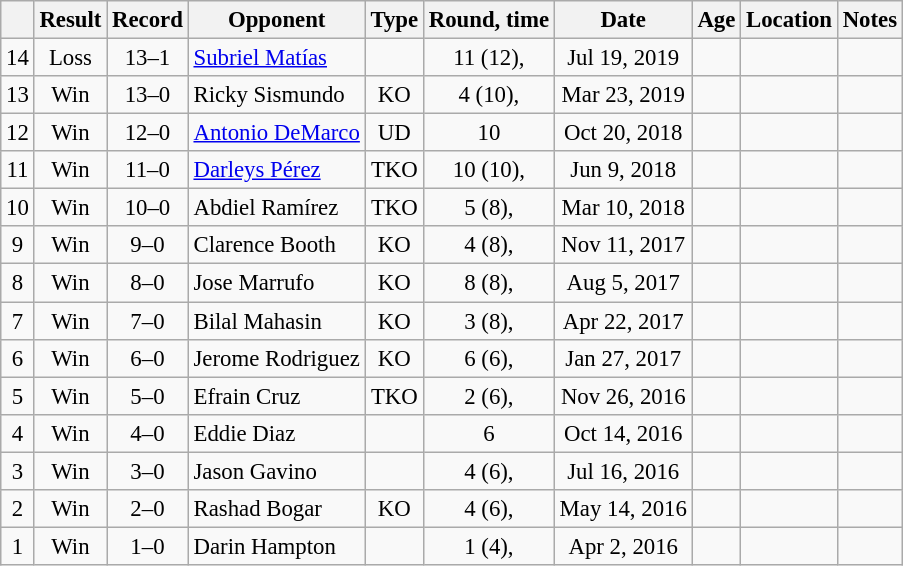<table class="wikitable" style="text-align:center; font-size:95%">
<tr>
<th></th>
<th>Result</th>
<th>Record</th>
<th>Opponent</th>
<th>Type</th>
<th>Round, time</th>
<th>Date</th>
<th>Age</th>
<th>Location</th>
<th>Notes</th>
</tr>
<tr>
<td>14</td>
<td>Loss</td>
<td>13–1</td>
<td style="text-align:left;"><a href='#'>Subriel Matías</a></td>
<td></td>
<td>11 (12), </td>
<td>Jul 19, 2019</td>
<td style="text-align:left;"></td>
<td style="text-align:left;"></td>
<td style="text-align:left;"></td>
</tr>
<tr>
<td>13</td>
<td>Win</td>
<td>13–0</td>
<td style="text-align:left;">Ricky Sismundo</td>
<td>KO</td>
<td>4 (10), </td>
<td>Mar 23, 2019</td>
<td style="text-align:left;"></td>
<td style="text-align:left;"></td>
<td></td>
</tr>
<tr>
<td>12</td>
<td>Win</td>
<td>12–0</td>
<td style="text-align:left;"><a href='#'>Antonio DeMarco</a></td>
<td>UD</td>
<td>10</td>
<td>Oct 20, 2018</td>
<td style="text-align:left;"></td>
<td style="text-align:left;"></td>
<td style="text-align:left;"></td>
</tr>
<tr>
<td>11</td>
<td>Win</td>
<td>11–0</td>
<td style="text-align:left;"><a href='#'>Darleys Pérez</a></td>
<td>TKO</td>
<td>10 (10), </td>
<td>Jun 9, 2018</td>
<td style="text-align:left;"></td>
<td style="text-align:left;"></td>
<td style="text-align:left;"></td>
</tr>
<tr>
<td>10</td>
<td>Win</td>
<td>10–0</td>
<td style="text-align:left;">Abdiel Ramírez</td>
<td>TKO</td>
<td>5 (8), </td>
<td>Mar 10, 2018</td>
<td style="text-align:left;"></td>
<td style="text-align:left;"></td>
<td></td>
</tr>
<tr>
<td>9</td>
<td>Win</td>
<td>9–0</td>
<td style="text-align:left;">Clarence Booth</td>
<td>KO</td>
<td>4 (8), </td>
<td>Nov 11, 2017</td>
<td style="text-align:left;"></td>
<td style="text-align:left;"></td>
<td></td>
</tr>
<tr>
<td>8</td>
<td>Win</td>
<td>8–0</td>
<td style="text-align:left;">Jose Marrufo</td>
<td>KO</td>
<td>8 (8), </td>
<td>Aug 5, 2017</td>
<td style="text-align:left;"></td>
<td style="text-align:left;"></td>
<td></td>
</tr>
<tr>
<td>7</td>
<td>Win</td>
<td>7–0</td>
<td style="text-align:left;">Bilal Mahasin</td>
<td>KO</td>
<td>3 (8), </td>
<td>Apr 22, 2017</td>
<td style="text-align:left;"></td>
<td style="text-align:left;"></td>
<td></td>
</tr>
<tr>
<td>6</td>
<td>Win</td>
<td>6–0</td>
<td style="text-align:left;">Jerome Rodriguez</td>
<td>KO</td>
<td>6 (6), </td>
<td>Jan 27, 2017</td>
<td style="text-align:left;"></td>
<td style="text-align:left;"></td>
<td></td>
</tr>
<tr>
<td>5</td>
<td>Win</td>
<td>5–0</td>
<td style="text-align:left;">Efrain Cruz</td>
<td>TKO</td>
<td>2 (6), </td>
<td>Nov 26, 2016</td>
<td style="text-align:left;"></td>
<td style="text-align:left;"></td>
<td></td>
</tr>
<tr>
<td>4</td>
<td>Win</td>
<td>4–0</td>
<td style="text-align:left;">Eddie Diaz</td>
<td></td>
<td>6</td>
<td>Oct 14, 2016</td>
<td style="text-align:left;"></td>
<td style="text-align:left;"></td>
<td></td>
</tr>
<tr>
<td>3</td>
<td>Win</td>
<td>3–0</td>
<td style="text-align:left;">Jason Gavino</td>
<td></td>
<td>4 (6), </td>
<td>Jul 16, 2016</td>
<td style="text-align:left;"></td>
<td style="text-align:left;"></td>
<td></td>
</tr>
<tr>
<td>2</td>
<td>Win</td>
<td>2–0</td>
<td style="text-align:left;">Rashad Bogar</td>
<td>KO</td>
<td>4 (6), </td>
<td>May 14, 2016</td>
<td style="text-align:left;"></td>
<td style="text-align:left;"></td>
<td></td>
</tr>
<tr>
<td>1</td>
<td>Win</td>
<td>1–0</td>
<td style="text-align:left;">Darin Hampton</td>
<td></td>
<td>1 (4), </td>
<td>Apr 2, 2016</td>
<td style="text-align:left;"></td>
<td style="text-align:left;"></td>
<td></td>
</tr>
</table>
